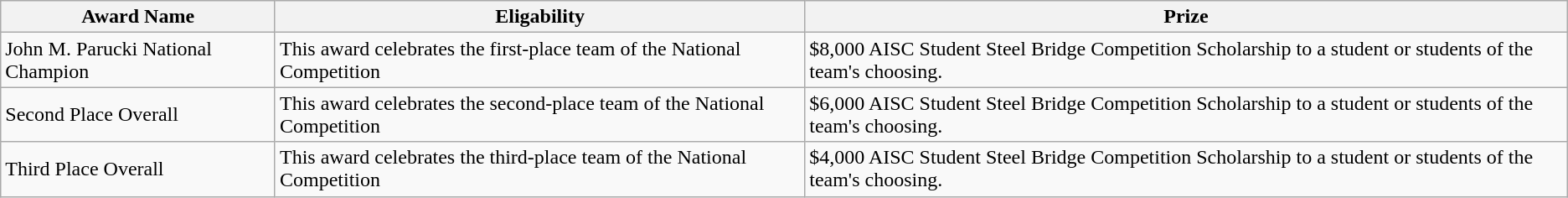<table class="wikitable">
<tr>
<th>Award Name</th>
<th>Eligability</th>
<th>Prize</th>
</tr>
<tr>
<td>John M. Parucki National Champion</td>
<td>This award celebrates the first-place team of the National Competition</td>
<td>$8,000 AISC Student Steel Bridge Competition Scholarship to a student or students of the team's choosing.</td>
</tr>
<tr>
<td>Second Place Overall</td>
<td>This award celebrates the second-place team of the National Competition</td>
<td>$6,000 AISC Student Steel Bridge Competition Scholarship to a student or students of the team's choosing.</td>
</tr>
<tr>
<td>Third Place Overall</td>
<td>This award celebrates the third-place team of the National Competition</td>
<td>$4,000 AISC Student Steel Bridge Competition Scholarship to a student or students of the team's choosing.</td>
</tr>
</table>
